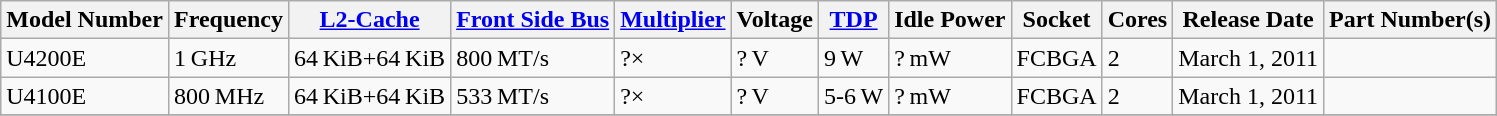<table class="wikitable">
<tr>
<th>Model Number</th>
<th>Frequency</th>
<th><a href='#'>L2-Cache</a></th>
<th><a href='#'>Front Side Bus</a></th>
<th><a href='#'>Multiplier</a></th>
<th>Voltage</th>
<th><a href='#'>TDP</a></th>
<th>Idle Power</th>
<th>Socket</th>
<th>Cores</th>
<th>Release Date</th>
<th>Part Number(s)</th>
</tr>
<tr>
<td>U4200E</td>
<td>1 GHz</td>
<td>64 KiB+64 KiB</td>
<td>800 MT/s</td>
<td>?×</td>
<td>? V</td>
<td>9 W</td>
<td>? mW</td>
<td>FCBGA</td>
<td>2</td>
<td>March 1, 2011</td>
<td></td>
</tr>
<tr>
<td>U4100E</td>
<td>800 MHz</td>
<td>64 KiB+64 KiB</td>
<td>533 MT/s</td>
<td>?×</td>
<td>? V</td>
<td>5-6 W</td>
<td>? mW</td>
<td>FCBGA</td>
<td>2</td>
<td>March 1, 2011</td>
<td></td>
</tr>
<tr>
</tr>
</table>
